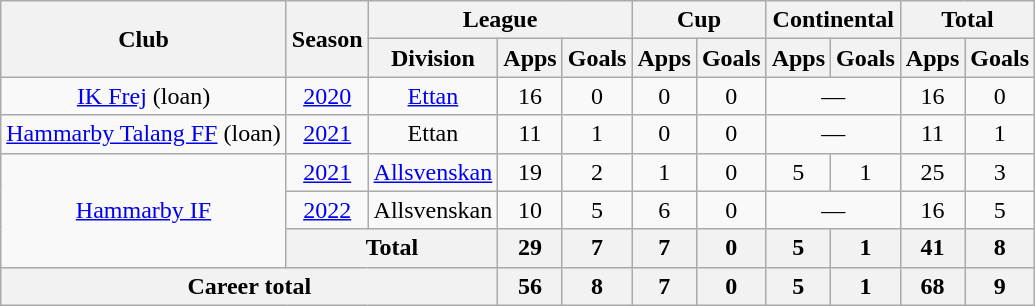<table class="wikitable" style="text-align: center;">
<tr>
<th rowspan="2">Club</th>
<th rowspan="2">Season</th>
<th colspan="3">League</th>
<th colspan="2">Cup</th>
<th colspan="2">Continental</th>
<th colspan="2">Total</th>
</tr>
<tr>
<th>Division</th>
<th>Apps</th>
<th>Goals</th>
<th>Apps</th>
<th>Goals</th>
<th>Apps</th>
<th>Goals</th>
<th>Apps</th>
<th>Goals</th>
</tr>
<tr>
<td><a href='#'>IK Frej</a> (loan)</td>
<td><a href='#'>2020</a></td>
<td><a href='#'>Ettan</a></td>
<td>16</td>
<td>0</td>
<td>0</td>
<td>0</td>
<td colspan="2">—</td>
<td>16</td>
<td>0</td>
</tr>
<tr>
<td><a href='#'>Hammarby Talang FF</a> (loan)</td>
<td><a href='#'>2021</a></td>
<td>Ettan</td>
<td>11</td>
<td>1</td>
<td>0</td>
<td>0</td>
<td colspan="2">—</td>
<td>11</td>
<td>1</td>
</tr>
<tr>
<td rowspan="3"><a href='#'>Hammarby IF</a></td>
<td><a href='#'>2021</a></td>
<td><a href='#'>Allsvenskan</a></td>
<td>19</td>
<td>2</td>
<td>1</td>
<td>0</td>
<td>5</td>
<td>1</td>
<td>25</td>
<td>3</td>
</tr>
<tr>
<td><a href='#'>2022</a></td>
<td>Allsvenskan</td>
<td>10</td>
<td>5</td>
<td>6</td>
<td>0</td>
<td colspan="2">—</td>
<td>16</td>
<td>5</td>
</tr>
<tr>
<th colspan="2">Total</th>
<th>29</th>
<th>7</th>
<th>7</th>
<th>0</th>
<th>5</th>
<th>1</th>
<th>41</th>
<th>8</th>
</tr>
<tr>
<th colspan="3">Career total</th>
<th>56</th>
<th>8</th>
<th>7</th>
<th>0</th>
<th>5</th>
<th>1</th>
<th>68</th>
<th>9</th>
</tr>
</table>
